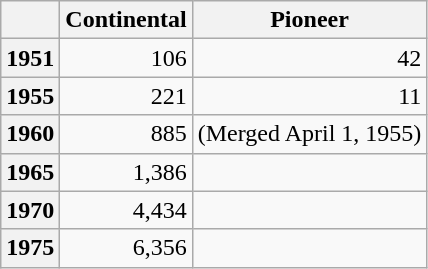<table class="wikitable">
<tr>
<th></th>
<th>Continental</th>
<th>Pioneer</th>
</tr>
<tr style="text-align:right;">
<th scope="row">1951</th>
<td>106</td>
<td>42</td>
</tr>
<tr style="text-align:right;">
<th scope="row">1955</th>
<td>221</td>
<td>11</td>
</tr>
<tr style="text-align:right;">
<th scope="row">1960</th>
<td>885</td>
<td>(Merged April 1, 1955)</td>
</tr>
<tr style="text-align:right;">
<th scope="row">1965</th>
<td>1,386</td>
<td></td>
</tr>
<tr style="text-align:right;">
<th scope="row">1970</th>
<td>4,434</td>
<td></td>
</tr>
<tr style="text-align:right;">
<th scope="row">1975</th>
<td>6,356</td>
<td></td>
</tr>
</table>
